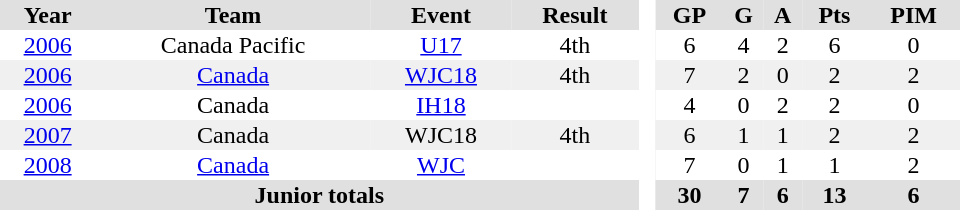<table border="0" cellpadding="1" cellspacing="0" style="text-align:center; width:40em">
<tr ALIGN="centre" bgcolor="#e0e0e0">
<th>Year</th>
<th>Team</th>
<th>Event</th>
<th>Result</th>
<th rowspan="99" bgcolor="#ffffff"> </th>
<th>GP</th>
<th>G</th>
<th>A</th>
<th>Pts</th>
<th>PIM</th>
</tr>
<tr>
<td><a href='#'>2006</a></td>
<td>Canada Pacific</td>
<td><a href='#'>U17</a></td>
<td>4th</td>
<td>6</td>
<td>4</td>
<td>2</td>
<td>6</td>
<td>0</td>
</tr>
<tr bgcolor="#f0f0f0">
<td><a href='#'>2006</a></td>
<td><a href='#'>Canada</a></td>
<td><a href='#'>WJC18</a></td>
<td>4th</td>
<td>7</td>
<td>2</td>
<td>0</td>
<td>2</td>
<td>2</td>
</tr>
<tr>
<td><a href='#'>2006</a></td>
<td>Canada</td>
<td><a href='#'>IH18</a></td>
<td></td>
<td>4</td>
<td>0</td>
<td>2</td>
<td>2</td>
<td>0</td>
</tr>
<tr bgcolor="#f0f0f0">
<td><a href='#'>2007</a></td>
<td>Canada</td>
<td>WJC18</td>
<td>4th</td>
<td>6</td>
<td>1</td>
<td>1</td>
<td>2</td>
<td>2</td>
</tr>
<tr>
<td><a href='#'>2008</a></td>
<td><a href='#'>Canada</a></td>
<td><a href='#'>WJC</a></td>
<td></td>
<td>7</td>
<td>0</td>
<td>1</td>
<td>1</td>
<td>2</td>
</tr>
<tr bgcolor="#e0e0e0">
<th colspan="4">Junior totals</th>
<th>30</th>
<th>7</th>
<th>6</th>
<th>13</th>
<th>6</th>
</tr>
</table>
